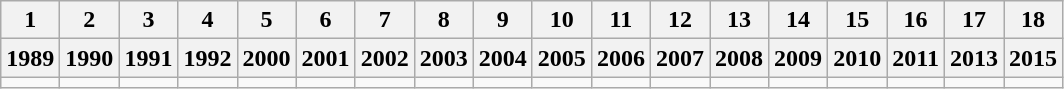<table class="wikitable">
<tr align="center">
<th>1</th>
<th>2</th>
<th>3</th>
<th>4</th>
<th>5</th>
<th>6</th>
<th>7</th>
<th>8</th>
<th>9</th>
<th>10</th>
<th>11</th>
<th>12</th>
<th>13</th>
<th>14</th>
<th>15</th>
<th>16</th>
<th>17</th>
<th>18</th>
</tr>
<tr align="center">
<th>1989</th>
<th>1990</th>
<th>1991</th>
<th>1992</th>
<th>2000</th>
<th>2001</th>
<th>2002</th>
<th>2003</th>
<th>2004</th>
<th>2005</th>
<th>2006</th>
<th>2007</th>
<th>2008</th>
<th>2009</th>
<th>2010</th>
<th>2011</th>
<th>2013</th>
<th>2015</th>
</tr>
<tr align="center">
<td></td>
<td></td>
<td></td>
<td></td>
<td></td>
<td></td>
<td></td>
<td></td>
<td></td>
<td></td>
<td></td>
<td></td>
<td></td>
<td></td>
<td></td>
<td></td>
<td></td>
<td></td>
</tr>
</table>
